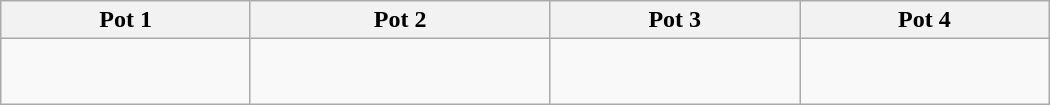<table class="wikitable" width=700>
<tr>
<th width=5%>Pot 1</th>
<th width=6%>Pot 2</th>
<th width=5%>Pot 3</th>
<th width=5%>Pot 4</th>
</tr>
<tr>
<td valign="top"><br><s></s></td>
<td valign="top"><br><s></s></td>
<td valign="top"></td>
<td valign="top"><br><s></s><br></td>
</tr>
</table>
